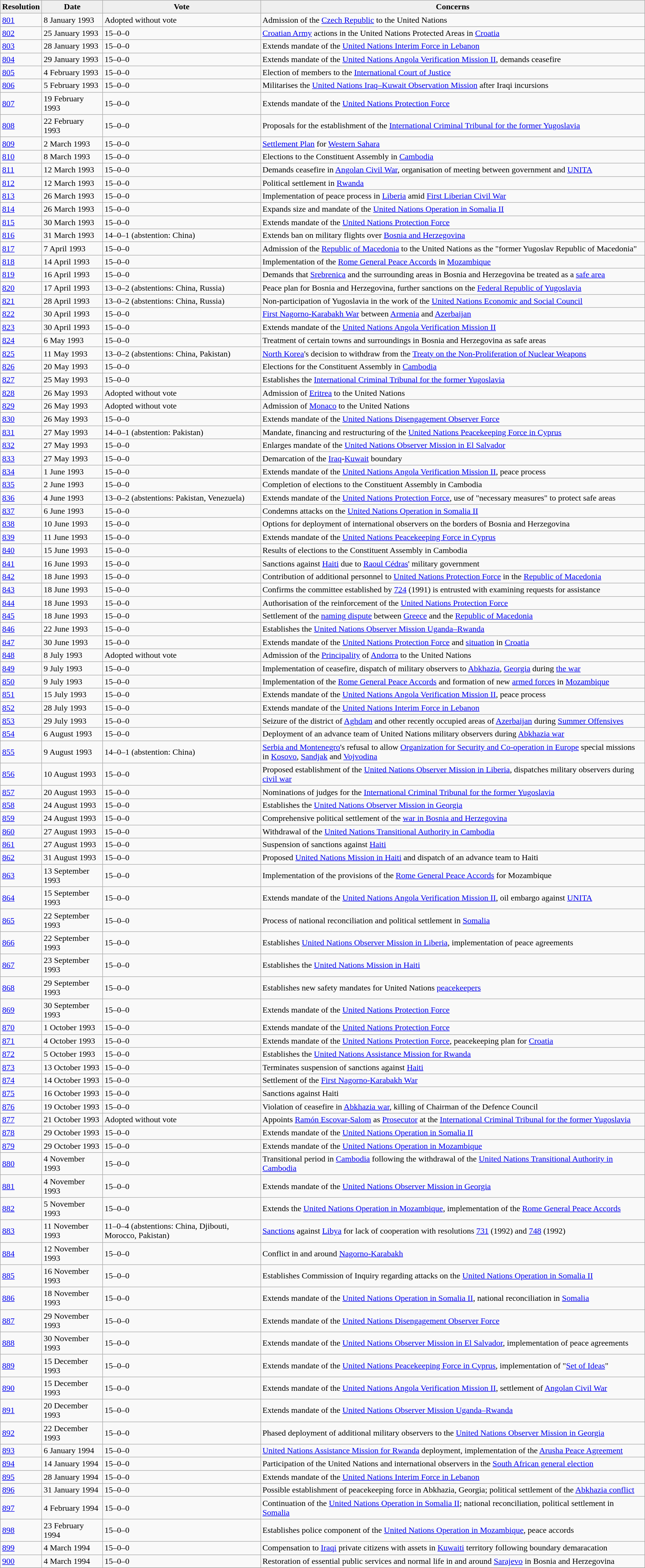<table class="wikitable sortable" align="center">
<tr>
<th style="background:#efefef;">Resolution</th>
<th style="background:#efefef;">Date</th>
<th style="background:#efefef;">Vote</th>
<th style="background:#efefef;">Concerns</th>
</tr>
<tr id="1993">
<td><a href='#'>801</a></td>
<td>8 January 1993</td>
<td>Adopted without vote</td>
<td>Admission of the <a href='#'>Czech Republic</a> to the United Nations</td>
</tr>
<tr>
<td><a href='#'>802</a></td>
<td>25 January 1993</td>
<td>15–0–0</td>
<td><a href='#'>Croatian Army</a> actions in the United Nations Protected Areas in <a href='#'>Croatia</a></td>
</tr>
<tr>
<td><a href='#'>803</a></td>
<td>28 January 1993</td>
<td>15–0–0</td>
<td>Extends mandate of the <a href='#'>United Nations Interim Force in Lebanon</a></td>
</tr>
<tr>
<td><a href='#'>804</a></td>
<td>29 January 1993</td>
<td>15–0–0</td>
<td>Extends mandate of the <a href='#'>United Nations Angola Verification Mission II</a>, demands ceasefire</td>
</tr>
<tr>
<td><a href='#'>805</a></td>
<td>4 February 1993</td>
<td>15–0–0</td>
<td>Election of members to the <a href='#'>International Court of Justice</a></td>
</tr>
<tr>
<td><a href='#'>806</a></td>
<td>5 February 1993</td>
<td>15–0–0</td>
<td>Militarises the <a href='#'>United Nations Iraq–Kuwait Observation Mission</a> after Iraqi incursions</td>
</tr>
<tr>
<td><a href='#'>807</a></td>
<td>19 February 1993</td>
<td>15–0–0</td>
<td>Extends mandate of the <a href='#'>United Nations Protection Force</a></td>
</tr>
<tr>
<td><a href='#'>808</a></td>
<td>22 February 1993</td>
<td>15–0–0</td>
<td>Proposals for the establishment of the <a href='#'>International Criminal Tribunal for the former Yugoslavia</a></td>
</tr>
<tr>
<td><a href='#'>809</a></td>
<td>2 March 1993</td>
<td>15–0–0</td>
<td><a href='#'>Settlement Plan</a> for <a href='#'>Western Sahara</a></td>
</tr>
<tr>
<td><a href='#'>810</a></td>
<td>8 March 1993</td>
<td>15–0–0</td>
<td>Elections to the Constituent Assembly in <a href='#'>Cambodia</a></td>
</tr>
<tr>
<td><a href='#'>811</a></td>
<td>12 March 1993</td>
<td>15–0–0</td>
<td>Demands ceasefire in <a href='#'>Angolan Civil War</a>, organisation of meeting between government and <a href='#'>UNITA</a></td>
</tr>
<tr>
<td><a href='#'>812</a></td>
<td>12 March 1993</td>
<td>15–0–0</td>
<td>Political settlement in <a href='#'>Rwanda</a></td>
</tr>
<tr>
<td><a href='#'>813</a></td>
<td>26 March 1993</td>
<td>15–0–0</td>
<td>Implementation of peace process in <a href='#'>Liberia</a> amid <a href='#'>First Liberian Civil War</a></td>
</tr>
<tr>
<td><a href='#'>814</a></td>
<td>26 March 1993</td>
<td>15–0–0</td>
<td>Expands size and mandate of the <a href='#'>United Nations Operation in Somalia II</a></td>
</tr>
<tr>
<td><a href='#'>815</a></td>
<td>30 March 1993</td>
<td>15–0–0</td>
<td>Extends mandate of the <a href='#'>United Nations Protection Force</a></td>
</tr>
<tr>
<td><a href='#'>816</a></td>
<td>31 March 1993</td>
<td>14–0–1 (abstention: China)</td>
<td>Extends ban on military flights over <a href='#'>Bosnia and Herzegovina</a></td>
</tr>
<tr>
<td><a href='#'>817</a></td>
<td>7 April 1993</td>
<td>15–0–0</td>
<td>Admission of the <a href='#'>Republic of Macedonia</a> to the United Nations as the "former Yugoslav Republic of Macedonia"</td>
</tr>
<tr>
<td><a href='#'>818</a></td>
<td>14 April 1993</td>
<td>15–0–0</td>
<td>Implementation of the <a href='#'>Rome General Peace Accords</a> in <a href='#'>Mozambique</a></td>
</tr>
<tr>
<td><a href='#'>819</a></td>
<td>16 April 1993</td>
<td>15–0–0</td>
<td>Demands that <a href='#'>Srebrenica</a> and the surrounding areas in Bosnia and Herzegovina be treated as a <a href='#'>safe area</a></td>
</tr>
<tr>
<td><a href='#'>820</a></td>
<td>17 April 1993</td>
<td>13–0–2 (abstentions: China, Russia)</td>
<td>Peace plan for Bosnia and Herzegovina, further sanctions on the <a href='#'>Federal Republic of Yugoslavia</a></td>
</tr>
<tr>
<td><a href='#'>821</a></td>
<td>28 April 1993</td>
<td>13–0–2 (abstentions: China, Russia)</td>
<td>Non-participation of Yugoslavia in the work of the <a href='#'>United Nations Economic and Social Council</a></td>
</tr>
<tr>
<td><a href='#'>822</a></td>
<td>30 April 1993</td>
<td>15–0–0</td>
<td><a href='#'>First Nagorno-Karabakh War</a> between <a href='#'>Armenia</a> and <a href='#'>Azerbaijan</a></td>
</tr>
<tr>
<td><a href='#'>823</a></td>
<td>30 April 1993</td>
<td>15–0–0</td>
<td>Extends mandate of the <a href='#'>United Nations Angola Verification Mission II</a></td>
</tr>
<tr>
<td><a href='#'>824</a></td>
<td>6 May 1993</td>
<td>15–0–0</td>
<td>Treatment of certain towns and surroundings in Bosnia and Herzegovina as safe areas</td>
</tr>
<tr>
<td><a href='#'>825</a></td>
<td>11 May 1993</td>
<td>13–0–2 (abstentions: China, Pakistan)</td>
<td><a href='#'>North Korea</a>'s decision to withdraw from the <a href='#'>Treaty on the Non-Proliferation of Nuclear Weapons</a></td>
</tr>
<tr>
<td><a href='#'>826</a></td>
<td>20 May 1993</td>
<td>15–0–0</td>
<td>Elections for the Constituent Assembly in <a href='#'>Cambodia</a></td>
</tr>
<tr>
<td><a href='#'>827</a></td>
<td>25 May 1993</td>
<td>15–0–0</td>
<td>Establishes the <a href='#'>International Criminal Tribunal for the former Yugoslavia</a></td>
</tr>
<tr>
<td><a href='#'>828</a></td>
<td>26 May 1993</td>
<td>Adopted without vote</td>
<td>Admission of <a href='#'>Eritrea</a> to the United Nations</td>
</tr>
<tr>
<td><a href='#'>829</a></td>
<td>26 May 1993</td>
<td>Adopted without vote</td>
<td>Admission of <a href='#'>Monaco</a> to the United Nations</td>
</tr>
<tr>
<td><a href='#'>830</a></td>
<td>26 May 1993</td>
<td>15–0–0</td>
<td>Extends mandate of the <a href='#'>United Nations Disengagement Observer Force</a></td>
</tr>
<tr>
<td><a href='#'>831</a></td>
<td>27 May 1993</td>
<td>14–0–1 (abstention: Pakistan)</td>
<td>Mandate, financing and restructuring of the <a href='#'>United Nations Peacekeeping Force in Cyprus</a></td>
</tr>
<tr>
<td><a href='#'>832</a></td>
<td>27 May 1993</td>
<td>15–0–0</td>
<td>Enlarges mandate of the <a href='#'>United Nations Observer Mission in El Salvador</a></td>
</tr>
<tr>
<td><a href='#'>833</a></td>
<td>27 May 1993</td>
<td>15–0–0</td>
<td>Demarcation of the <a href='#'>Iraq</a>-<a href='#'>Kuwait</a> boundary</td>
</tr>
<tr>
<td><a href='#'>834</a></td>
<td>1 June 1993</td>
<td>15–0–0</td>
<td>Extends mandate of the <a href='#'>United Nations Angola Verification Mission II</a>, peace process</td>
</tr>
<tr>
<td><a href='#'>835</a></td>
<td>2 June 1993</td>
<td>15–0–0</td>
<td>Completion of elections to the Constituent Assembly in Cambodia</td>
</tr>
<tr>
<td><a href='#'>836</a></td>
<td>4 June 1993</td>
<td>13–0–2 (abstentions: Pakistan, Venezuela)</td>
<td>Extends mandate of the <a href='#'>United Nations Protection Force</a>, use of "necessary measures" to protect safe areas</td>
</tr>
<tr>
<td><a href='#'>837</a></td>
<td>6 June 1993</td>
<td>15–0–0</td>
<td>Condemns attacks on the <a href='#'>United Nations Operation in Somalia II</a></td>
</tr>
<tr>
<td><a href='#'>838</a></td>
<td>10 June 1993</td>
<td>15–0–0</td>
<td>Options for deployment of international observers on the borders of Bosnia and Herzegovina</td>
</tr>
<tr>
<td><a href='#'>839</a></td>
<td>11 June 1993</td>
<td>15–0–0</td>
<td>Extends mandate of the <a href='#'>United Nations Peacekeeping Force in Cyprus</a></td>
</tr>
<tr>
<td><a href='#'>840</a></td>
<td>15 June 1993</td>
<td>15–0–0</td>
<td>Results of elections to the Constituent Assembly in Cambodia</td>
</tr>
<tr>
<td><a href='#'>841</a></td>
<td>16 June 1993</td>
<td>15–0–0</td>
<td>Sanctions against <a href='#'>Haiti</a> due to <a href='#'>Raoul Cédras</a>' military government</td>
</tr>
<tr>
<td><a href='#'>842</a></td>
<td>18 June 1993</td>
<td>15–0–0</td>
<td>Contribution of additional personnel to <a href='#'>United Nations Protection Force</a> in the <a href='#'>Republic of Macedonia</a></td>
</tr>
<tr>
<td><a href='#'>843</a></td>
<td>18 June 1993</td>
<td>15–0–0</td>
<td>Confirms the committee established by <a href='#'>724</a> (1991) is entrusted with examining requests for assistance</td>
</tr>
<tr>
<td><a href='#'>844</a></td>
<td>18 June 1993</td>
<td>15–0–0</td>
<td>Authorisation of the reinforcement of the <a href='#'>United Nations Protection Force</a></td>
</tr>
<tr>
<td><a href='#'>845</a></td>
<td>18 June 1993</td>
<td>15–0–0</td>
<td>Settlement of the <a href='#'>naming dispute</a> between <a href='#'>Greece</a> and the <a href='#'>Republic of Macedonia</a></td>
</tr>
<tr>
<td><a href='#'>846</a></td>
<td>22 June 1993</td>
<td>15–0–0</td>
<td>Establishes the <a href='#'>United Nations Observer Mission Uganda–Rwanda</a></td>
</tr>
<tr>
<td><a href='#'>847</a></td>
<td>30 June 1993</td>
<td>15–0–0</td>
<td>Extends mandate of the <a href='#'>United Nations Protection Force</a> and <a href='#'>situation</a> in <a href='#'>Croatia</a></td>
</tr>
<tr>
<td><a href='#'>848</a></td>
<td>8 July 1993</td>
<td>Adopted without vote</td>
<td>Admission of the <a href='#'>Principality</a> of <a href='#'>Andorra</a> to the United Nations</td>
</tr>
<tr>
<td><a href='#'>849</a></td>
<td>9 July 1993</td>
<td>15–0–0</td>
<td>Implementation of ceasefire, dispatch of military observers to <a href='#'>Abkhazia</a>, <a href='#'>Georgia</a> during <a href='#'>the war</a></td>
</tr>
<tr>
<td><a href='#'>850</a></td>
<td>9 July 1993</td>
<td>15–0–0</td>
<td>Implementation of the <a href='#'>Rome General Peace Accords</a> and formation of new <a href='#'>armed forces</a> in <a href='#'>Mozambique</a></td>
</tr>
<tr>
<td><a href='#'>851</a></td>
<td>15 July 1993</td>
<td>15–0–0</td>
<td>Extends mandate of the <a href='#'>United Nations Angola Verification Mission II</a>, peace process</td>
</tr>
<tr>
<td><a href='#'>852</a></td>
<td>28 July 1993</td>
<td>15–0–0</td>
<td>Extends mandate of the <a href='#'>United Nations Interim Force in Lebanon</a></td>
</tr>
<tr>
<td><a href='#'>853</a></td>
<td>29 July 1993</td>
<td>15–0–0</td>
<td>Seizure of the district of <a href='#'>Aghdam</a> and other recently occupied areas of <a href='#'>Azerbaijan</a> during <a href='#'>Summer Offensives</a></td>
</tr>
<tr>
<td><a href='#'>854</a></td>
<td>6 August 1993</td>
<td>15–0–0</td>
<td>Deployment of an advance team of United Nations military observers during <a href='#'>Abkhazia war</a></td>
</tr>
<tr>
<td><a href='#'>855</a></td>
<td>9 August 1993</td>
<td>14–0–1 (abstention: China)</td>
<td><a href='#'>Serbia and Montenegro</a>'s refusal to allow <a href='#'>Organization for Security and Co-operation in Europe</a> special missions in <a href='#'>Kosovo</a>, <a href='#'>Sandjak</a> and <a href='#'>Vojvodina</a></td>
</tr>
<tr>
<td><a href='#'>856</a></td>
<td>10 August 1993</td>
<td>15–0–0</td>
<td>Proposed establishment of the <a href='#'>United Nations Observer Mission in Liberia</a>, dispatches military observers during <a href='#'>civil war</a></td>
</tr>
<tr>
<td><a href='#'>857</a></td>
<td>20 August 1993</td>
<td>15–0–0</td>
<td>Nominations of judges for the <a href='#'>International Criminal Tribunal for the former Yugoslavia</a></td>
</tr>
<tr>
<td><a href='#'>858</a></td>
<td>24 August 1993</td>
<td>15–0–0</td>
<td>Establishes the <a href='#'>United Nations Observer Mission in Georgia</a></td>
</tr>
<tr>
<td><a href='#'>859</a></td>
<td>24 August 1993</td>
<td>15–0–0</td>
<td>Comprehensive political settlement of the <a href='#'>war in Bosnia and Herzegovina</a></td>
</tr>
<tr>
<td><a href='#'>860</a></td>
<td>27 August 1993</td>
<td>15–0–0</td>
<td>Withdrawal of the <a href='#'>United Nations Transitional Authority in Cambodia</a></td>
</tr>
<tr>
<td><a href='#'>861</a></td>
<td>27 August 1993</td>
<td>15–0–0</td>
<td>Suspension of sanctions against <a href='#'>Haiti</a></td>
</tr>
<tr>
<td><a href='#'>862</a></td>
<td>31 August 1993</td>
<td>15–0–0</td>
<td>Proposed <a href='#'>United Nations Mission in Haiti</a> and dispatch of an advance team to Haiti</td>
</tr>
<tr>
<td><a href='#'>863</a></td>
<td>13 September 1993</td>
<td>15–0–0</td>
<td>Implementation of the provisions of the <a href='#'>Rome General Peace Accords</a> for Mozambique</td>
</tr>
<tr>
<td><a href='#'>864</a></td>
<td>15 September 1993</td>
<td>15–0–0</td>
<td>Extends mandate of the <a href='#'>United Nations Angola Verification Mission II</a>, oil embargo against <a href='#'>UNITA</a></td>
</tr>
<tr>
<td><a href='#'>865</a></td>
<td>22 September 1993</td>
<td>15–0–0</td>
<td>Process of national reconciliation and political settlement in <a href='#'>Somalia</a></td>
</tr>
<tr>
<td><a href='#'>866</a></td>
<td>22 September 1993</td>
<td>15–0–0</td>
<td>Establishes <a href='#'>United Nations Observer Mission in Liberia</a>, implementation of peace agreements</td>
</tr>
<tr>
<td><a href='#'>867</a></td>
<td>23 September 1993</td>
<td>15–0–0</td>
<td>Establishes the <a href='#'>United Nations Mission in Haiti</a></td>
</tr>
<tr>
<td><a href='#'>868</a></td>
<td>29 September 1993</td>
<td>15–0–0</td>
<td>Establishes new safety mandates for United Nations <a href='#'>peacekeepers</a></td>
</tr>
<tr>
<td><a href='#'>869</a></td>
<td>30 September 1993</td>
<td>15–0–0</td>
<td>Extends mandate of the <a href='#'>United Nations Protection Force</a></td>
</tr>
<tr>
<td><a href='#'>870</a></td>
<td>1 October 1993</td>
<td>15–0–0</td>
<td>Extends mandate of the <a href='#'>United Nations Protection Force</a></td>
</tr>
<tr>
<td><a href='#'>871</a></td>
<td>4 October 1993</td>
<td>15–0–0</td>
<td>Extends mandate of the <a href='#'>United Nations Protection Force</a>, peacekeeping plan for <a href='#'>Croatia</a></td>
</tr>
<tr>
<td><a href='#'>872</a></td>
<td>5 October 1993</td>
<td>15–0–0</td>
<td>Establishes the <a href='#'>United Nations Assistance Mission for Rwanda</a></td>
</tr>
<tr>
<td><a href='#'>873</a></td>
<td>13 October 1993</td>
<td>15–0–0</td>
<td>Terminates suspension of sanctions against <a href='#'>Haiti</a></td>
</tr>
<tr>
<td><a href='#'>874</a></td>
<td>14 October 1993</td>
<td>15–0–0</td>
<td>Settlement of the <a href='#'>First Nagorno-Karabakh War</a></td>
</tr>
<tr>
<td><a href='#'>875</a></td>
<td>16 October 1993</td>
<td>15–0–0</td>
<td>Sanctions against Haiti</td>
</tr>
<tr>
<td><a href='#'>876</a></td>
<td>19 October 1993</td>
<td>15–0–0</td>
<td>Violation of ceasefire in <a href='#'>Abkhazia war</a>, killing of Chairman of the Defence Council</td>
</tr>
<tr>
<td><a href='#'>877</a></td>
<td>21 October 1993</td>
<td>Adopted without vote</td>
<td>Appoints <a href='#'>Ramón Escovar-Salom</a> as <a href='#'>Prosecutor</a> at the <a href='#'>International Criminal Tribunal for the former Yugoslavia</a></td>
</tr>
<tr>
<td><a href='#'>878</a></td>
<td>29 October 1993</td>
<td>15–0–0</td>
<td>Extends mandate of the <a href='#'>United Nations Operation in Somalia II</a></td>
</tr>
<tr>
<td><a href='#'>879</a></td>
<td>29 October 1993</td>
<td>15–0–0</td>
<td>Extends mandate of the <a href='#'>United Nations Operation in Mozambique</a></td>
</tr>
<tr>
<td><a href='#'>880</a></td>
<td>4 November 1993</td>
<td>15–0–0</td>
<td>Transitional period in <a href='#'>Cambodia</a> following the withdrawal of the <a href='#'>United Nations Transitional Authority in Cambodia</a></td>
</tr>
<tr>
<td><a href='#'>881</a></td>
<td>4 November 1993</td>
<td>15–0–0</td>
<td>Extends mandate of the <a href='#'>United Nations Observer Mission in Georgia</a></td>
</tr>
<tr>
<td><a href='#'>882</a></td>
<td>5 November 1993</td>
<td>15–0–0</td>
<td>Extends the <a href='#'>United Nations Operation in Mozambique</a>, implementation of the <a href='#'>Rome General Peace Accords</a></td>
</tr>
<tr>
<td><a href='#'>883</a></td>
<td>11 November 1993</td>
<td>11–0–4 (abstentions: China, Djibouti, Morocco, Pakistan)</td>
<td><a href='#'>Sanctions</a> against <a href='#'>Libya</a> for lack of cooperation with resolutions <a href='#'>731</a> (1992) and <a href='#'>748</a> (1992)</td>
</tr>
<tr>
<td><a href='#'>884</a></td>
<td>12 November 1993</td>
<td>15–0–0</td>
<td>Conflict in and around <a href='#'>Nagorno-Karabakh</a></td>
</tr>
<tr>
<td><a href='#'>885</a></td>
<td>16 November 1993</td>
<td>15–0–0</td>
<td>Establishes Commission of Inquiry regarding attacks on the <a href='#'>United Nations Operation in Somalia II</a></td>
</tr>
<tr>
<td><a href='#'>886</a></td>
<td>18 November 1993</td>
<td>15–0–0</td>
<td>Extends mandate of the <a href='#'>United Nations Operation in Somalia II</a>, national reconciliation in <a href='#'>Somalia</a></td>
</tr>
<tr>
<td><a href='#'>887</a></td>
<td>29 November 1993</td>
<td>15–0–0</td>
<td>Extends mandate of the <a href='#'>United Nations Disengagement Observer Force</a></td>
</tr>
<tr>
<td><a href='#'>888</a></td>
<td>30 November 1993</td>
<td>15–0–0</td>
<td>Extends mandate of the <a href='#'>United Nations Observer Mission in El Salvador</a>, implementation of peace agreements</td>
</tr>
<tr>
<td><a href='#'>889</a></td>
<td>15 December 1993</td>
<td>15–0–0</td>
<td>Extends mandate of the <a href='#'>United Nations Peacekeeping Force in Cyprus</a>, implementation of "<a href='#'>Set of Ideas</a>"</td>
</tr>
<tr>
<td><a href='#'>890</a></td>
<td>15 December 1993</td>
<td>15–0–0</td>
<td>Extends mandate of the <a href='#'>United Nations Angola Verification Mission II</a>, settlement of <a href='#'>Angolan Civil War</a></td>
</tr>
<tr>
<td><a href='#'>891</a></td>
<td>20 December 1993</td>
<td>15–0–0</td>
<td>Extends mandate of the <a href='#'>United Nations Observer Mission Uganda–Rwanda</a></td>
</tr>
<tr>
<td><a href='#'>892</a></td>
<td>22 December 1993</td>
<td>15–0–0</td>
<td>Phased deployment of additional military observers to the <a href='#'>United Nations Observer Mission in Georgia</a></td>
</tr>
<tr id="1994">
<td><a href='#'>893</a></td>
<td>6 January 1994</td>
<td>15–0–0</td>
<td><a href='#'>United Nations Assistance Mission for Rwanda</a> deployment, implementation of the <a href='#'>Arusha Peace Agreement</a></td>
</tr>
<tr>
<td><a href='#'>894</a></td>
<td>14 January 1994</td>
<td>15–0–0</td>
<td>Participation of the United Nations and international observers in the <a href='#'>South African general election</a></td>
</tr>
<tr>
<td><a href='#'>895</a></td>
<td>28 January 1994</td>
<td>15–0–0</td>
<td>Extends mandate of the <a href='#'>United Nations Interim Force in Lebanon</a></td>
</tr>
<tr>
<td><a href='#'>896</a></td>
<td>31 January 1994</td>
<td>15–0–0</td>
<td>Possible establishment of peacekeeping force in Abkhazia, Georgia; political settlement of the <a href='#'>Abkhazia conflict</a></td>
</tr>
<tr>
<td><a href='#'>897</a></td>
<td>4 February 1994</td>
<td>15–0–0</td>
<td>Continuation of the <a href='#'>United Nations Operation in Somalia II</a>; national reconciliation, political settlement in <a href='#'>Somalia</a></td>
</tr>
<tr>
<td><a href='#'>898</a></td>
<td>23 February 1994</td>
<td>15–0–0</td>
<td>Establishes police component of the <a href='#'>United Nations Operation in Mozambique</a>, peace accords</td>
</tr>
<tr>
<td><a href='#'>899</a></td>
<td>4 March 1994</td>
<td>15–0–0</td>
<td>Compensation to <a href='#'>Iraqi</a> private citizens with assets in <a href='#'>Kuwaiti</a> territory following boundary demaracation</td>
</tr>
<tr>
<td><a href='#'>900</a></td>
<td>4 March 1994</td>
<td>15–0–0</td>
<td>Restoration of essential public services and normal life in and around <a href='#'>Sarajevo</a> in Bosnia and Herzegovina</td>
</tr>
<tr>
</tr>
</table>
